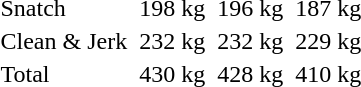<table>
<tr>
<td>Snatch</td>
<td></td>
<td>198 kg</td>
<td></td>
<td>196 kg</td>
<td></td>
<td>187 kg</td>
</tr>
<tr>
<td>Clean & Jerk</td>
<td></td>
<td>232 kg</td>
<td></td>
<td>232 kg</td>
<td></td>
<td>229 kg</td>
</tr>
<tr>
<td>Total</td>
<td></td>
<td>430 kg</td>
<td></td>
<td>428 kg</td>
<td></td>
<td>410 kg</td>
</tr>
</table>
